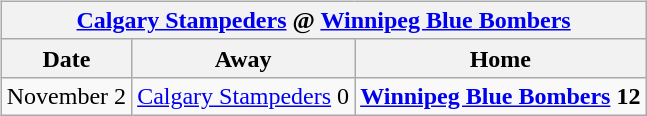<table cellspacing="10">
<tr>
<td valign="top"><br><table class="wikitable">
<tr>
<th colspan="4"><a href='#'>Calgary Stampeders</a> @ <a href='#'>Winnipeg Blue Bombers</a></th>
</tr>
<tr>
<th>Date</th>
<th>Away</th>
<th>Home</th>
</tr>
<tr>
<td>November 2</td>
<td><a href='#'>Calgary Stampeders</a> 0</td>
<td><strong><a href='#'>Winnipeg Blue Bombers</a> 12</strong></td>
</tr>
</table>
</td>
</tr>
</table>
